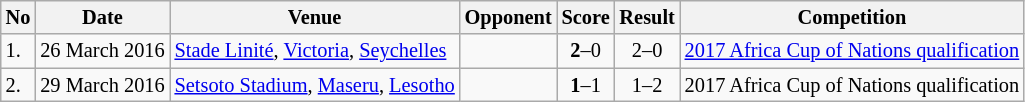<table class="wikitable" style="font-size:85%;">
<tr>
<th>No</th>
<th>Date</th>
<th>Venue</th>
<th>Opponent</th>
<th>Score</th>
<th>Result</th>
<th>Competition</th>
</tr>
<tr>
<td>1.</td>
<td>26 March 2016</td>
<td><a href='#'>Stade Linité</a>, <a href='#'>Victoria</a>, <a href='#'>Seychelles</a></td>
<td></td>
<td align=center><strong>2</strong>–0</td>
<td align=center>2–0</td>
<td><a href='#'>2017 Africa Cup of Nations qualification</a></td>
</tr>
<tr>
<td>2.</td>
<td>29 March 2016</td>
<td><a href='#'>Setsoto Stadium</a>, <a href='#'>Maseru</a>, <a href='#'>Lesotho</a></td>
<td></td>
<td align=center><strong>1</strong>–1</td>
<td align=center>1–2</td>
<td>2017 Africa Cup of Nations qualification</td>
</tr>
</table>
